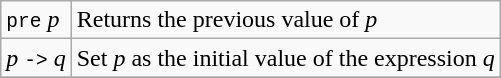<table class="wikitable">
<tr>
<td><code>pre</code> <em>p</em></td>
<td>Returns the previous value of <em>p</em></td>
</tr>
<tr>
<td><em>p</em> <code>-></code> <em>q</em></td>
<td>Set <em>p</em> as the initial value of the expression <em>q</em></td>
</tr>
<tr>
</tr>
</table>
